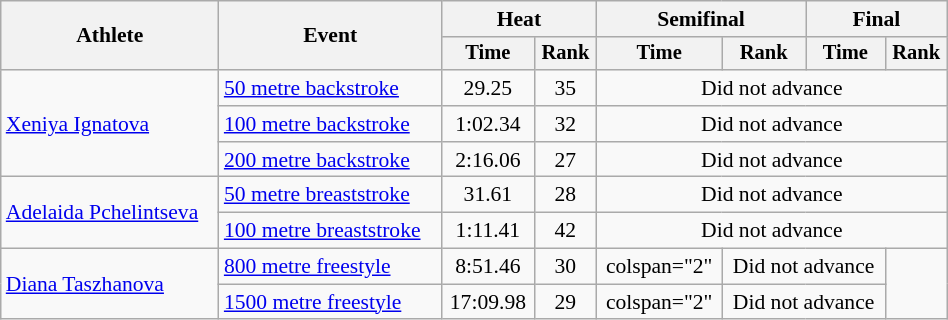<table class="wikitable" style="text-align:center; font-size:90%; width:50%;">
<tr>
<th rowspan="2">Athlete</th>
<th rowspan="2">Event</th>
<th colspan="2">Heat</th>
<th colspan="2">Semifinal</th>
<th colspan="2">Final</th>
</tr>
<tr style="font-size:95%">
<th>Time</th>
<th>Rank</th>
<th>Time</th>
<th>Rank</th>
<th>Time</th>
<th>Rank</th>
</tr>
<tr align=center>
<td align=left rowspan=3><a href='#'>Xeniya Ignatova</a></td>
<td align=left><a href='#'>50 metre backstroke</a></td>
<td>29.25</td>
<td>35</td>
<td colspan=4>Did not advance</td>
</tr>
<tr align=center>
<td align=left><a href='#'>100 metre backstroke</a></td>
<td>1:02.34</td>
<td>32</td>
<td colspan=4>Did not advance</td>
</tr>
<tr align=center>
<td align=left><a href='#'>200 metre backstroke</a></td>
<td>2:16.06</td>
<td>27</td>
<td colspan=4>Did not advance</td>
</tr>
<tr>
<td align=left rowspan=2><a href='#'>Adelaida Pchelintseva</a></td>
<td align=left><a href='#'>50 metre breaststroke</a></td>
<td>31.61</td>
<td>28</td>
<td colspan=4>Did not advance</td>
</tr>
<tr>
<td align=left><a href='#'>100 metre breaststroke</a></td>
<td>1:11.41</td>
<td>42</td>
<td colspan=4>Did not advance</td>
</tr>
<tr>
<td align=left rowspan=2><a href='#'>Diana Taszhanova</a></td>
<td align=left><a href='#'>800 metre freestyle</a></td>
<td>8:51.46</td>
<td>30</td>
<td>colspan="2" </td>
<td colspan="2">Did not advance</td>
</tr>
<tr>
<td align=left><a href='#'>1500 metre freestyle</a></td>
<td>17:09.98</td>
<td>29</td>
<td>colspan="2" </td>
<td colspan="2">Did not advance</td>
</tr>
</table>
